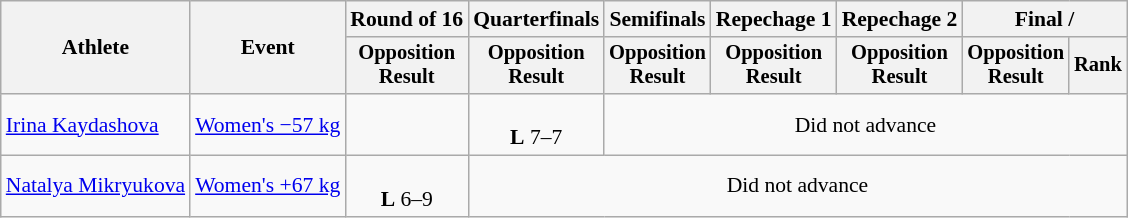<table class="wikitable" style="font-size:90%;">
<tr>
<th rowspan=2>Athlete</th>
<th rowspan=2>Event</th>
<th>Round of 16</th>
<th>Quarterfinals</th>
<th>Semifinals</th>
<th>Repechage 1</th>
<th>Repechage 2</th>
<th colspan=2>Final / </th>
</tr>
<tr style="font-size:95%">
<th>Opposition<br>Result</th>
<th>Opposition<br>Result</th>
<th>Opposition<br>Result</th>
<th>Opposition<br>Result</th>
<th>Opposition<br>Result</th>
<th>Opposition<br>Result</th>
<th>Rank</th>
</tr>
<tr align=center>
<td align=left><a href='#'>Irina Kaydashova</a></td>
<td align=left><a href='#'>Women's −57 kg</a></td>
<td></td>
<td><br><strong>L</strong> 7–7 </td>
<td colspan=5>Did not advance</td>
</tr>
<tr align=center>
<td align=left><a href='#'>Natalya Mikryukova</a></td>
<td align=left><a href='#'>Women's +67 kg</a></td>
<td><br><strong>L</strong> 6–9</td>
<td colspan=6>Did not advance</td>
</tr>
</table>
